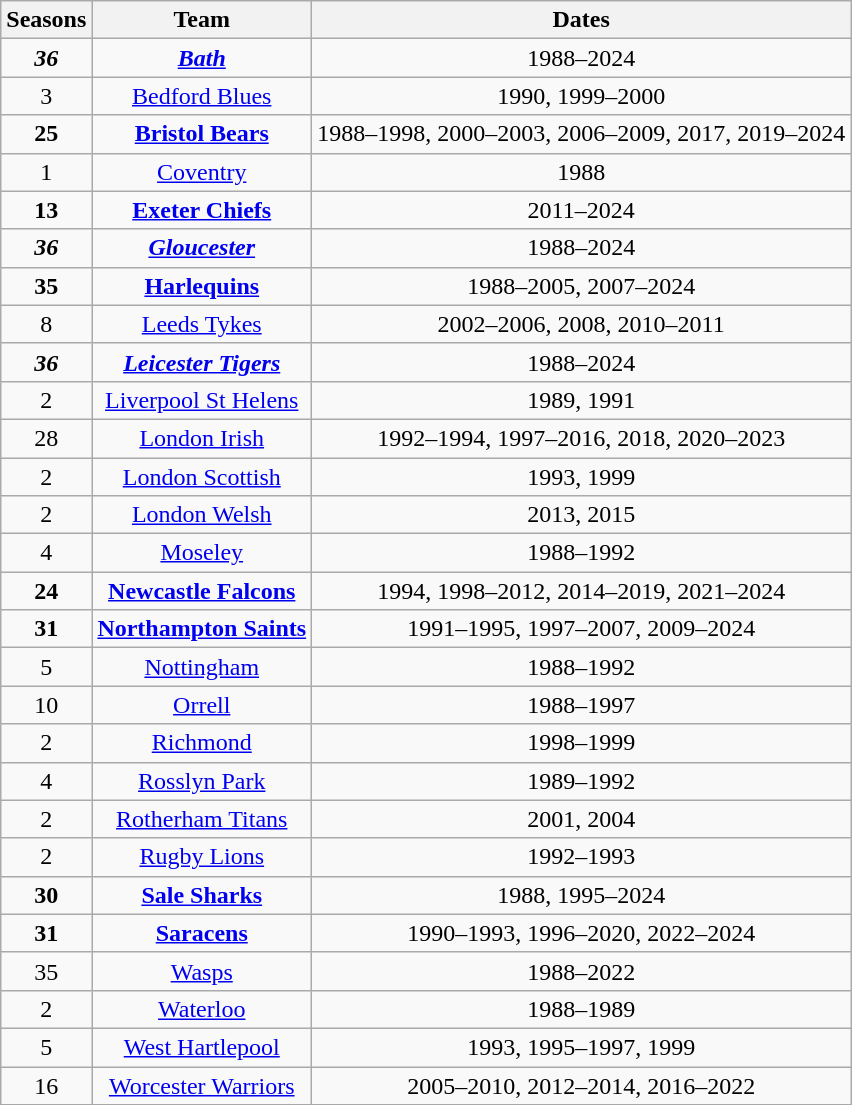<table class="wikitable sortable" style="text-align:center">
<tr>
<th>Seasons</th>
<th>Team</th>
<th class="unsortable">Dates</th>
</tr>
<tr>
<td><strong><em>36</em></strong></td>
<td><strong><em><a href='#'>Bath</a></em></strong></td>
<td>1988–2024</td>
</tr>
<tr>
<td>3</td>
<td><a href='#'>Bedford Blues</a></td>
<td>1990, 1999–2000</td>
</tr>
<tr>
<td><strong>25</strong></td>
<td><strong><a href='#'>Bristol Bears</a></strong></td>
<td>1988–1998, 2000–2003, 2006–2009, 2017, 2019–2024</td>
</tr>
<tr>
<td>1</td>
<td><a href='#'>Coventry</a></td>
<td>1988</td>
</tr>
<tr>
<td><strong>13</strong></td>
<td><strong><a href='#'>Exeter Chiefs</a></strong></td>
<td>2011–2024</td>
</tr>
<tr>
<td><strong><em>36</em></strong></td>
<td><strong><em><a href='#'>Gloucester</a></em></strong></td>
<td>1988–2024</td>
</tr>
<tr>
<td><strong>35</strong></td>
<td><strong><a href='#'>Harlequins</a></strong></td>
<td>1988–2005, 2007–2024</td>
</tr>
<tr>
<td>8</td>
<td><a href='#'>Leeds Tykes</a></td>
<td>2002–2006, 2008, 2010–2011</td>
</tr>
<tr>
<td><strong><em>36</em></strong></td>
<td><strong><em><a href='#'>Leicester Tigers</a></em></strong></td>
<td>1988–2024</td>
</tr>
<tr>
<td>2</td>
<td><a href='#'>Liverpool St Helens</a></td>
<td>1989, 1991</td>
</tr>
<tr>
<td>28</td>
<td><a href='#'>London Irish</a></td>
<td>1992–1994, 1997–2016, 2018, 2020–2023</td>
</tr>
<tr>
<td>2</td>
<td><a href='#'>London Scottish</a></td>
<td>1993, 1999</td>
</tr>
<tr>
<td>2</td>
<td><a href='#'>London Welsh</a></td>
<td>2013, 2015</td>
</tr>
<tr>
<td>4</td>
<td><a href='#'>Moseley</a></td>
<td>1988–1992</td>
</tr>
<tr>
<td><strong>24</strong></td>
<td><strong><a href='#'>Newcastle Falcons</a></strong></td>
<td>1994, 1998–2012, 2014–2019, 2021–2024</td>
</tr>
<tr>
<td><strong>31</strong></td>
<td><strong><a href='#'>Northampton Saints</a></strong></td>
<td>1991–1995, 1997–2007, 2009–2024</td>
</tr>
<tr>
<td>5</td>
<td><a href='#'>Nottingham</a></td>
<td>1988–1992</td>
</tr>
<tr>
<td>10</td>
<td><a href='#'>Orrell</a></td>
<td>1988–1997</td>
</tr>
<tr>
<td>2</td>
<td><a href='#'>Richmond</a></td>
<td>1998–1999</td>
</tr>
<tr>
<td>4</td>
<td><a href='#'>Rosslyn Park</a></td>
<td>1989–1992</td>
</tr>
<tr>
<td>2</td>
<td><a href='#'>Rotherham Titans</a></td>
<td>2001, 2004</td>
</tr>
<tr>
<td>2</td>
<td><a href='#'>Rugby Lions</a></td>
<td>1992–1993</td>
</tr>
<tr>
<td><strong>30</strong></td>
<td><strong><a href='#'>Sale Sharks</a></strong></td>
<td>1988, 1995–2024</td>
</tr>
<tr>
<td><strong>31</strong></td>
<td><strong><a href='#'>Saracens</a></strong></td>
<td>1990–1993, 1996–2020, 2022–2024</td>
</tr>
<tr>
<td>35</td>
<td><a href='#'>Wasps</a></td>
<td>1988–2022</td>
</tr>
<tr>
<td>2</td>
<td><a href='#'>Waterloo</a></td>
<td>1988–1989</td>
</tr>
<tr>
<td>5</td>
<td><a href='#'>West Hartlepool</a></td>
<td>1993, 1995–1997, 1999</td>
</tr>
<tr>
<td>16</td>
<td><a href='#'>Worcester Warriors</a></td>
<td>2005–2010, 2012–2014, 2016–2022</td>
</tr>
<tr>
</tr>
</table>
